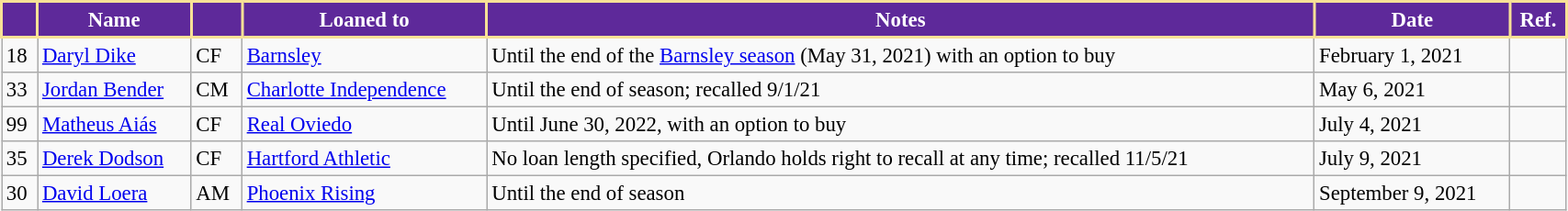<table class="wikitable" style="width:90%; text-align:center; font-size:95%; text-align:left;">
<tr>
<th style="background:#5E299A; color:white; border:2px solid #F8E196;"></th>
<th style="background:#5E299A; color:white; border:2px solid #F8E196;">Name</th>
<th style="background:#5E299A; color:white; border:2px solid #F8E196;"></th>
<th style="background:#5E299A; color:white; border:2px solid #F8E196;">Loaned to</th>
<th style="background:#5E299A; color:white; border:2px solid #F8E196;">Notes</th>
<th style="background:#5E299A; color:white; border:2px solid #F8E196;">Date</th>
<th style="background:#5E299A; color:white; border:2px solid #F8E196;">Ref.</th>
</tr>
<tr>
<td>18</td>
<td> <a href='#'>Daryl Dike</a></td>
<td>CF</td>
<td> <a href='#'>Barnsley</a></td>
<td>Until the end of the <a href='#'>Barnsley season</a> (May 31, 2021) with an option to buy</td>
<td>February 1, 2021</td>
<td></td>
</tr>
<tr>
<td>33</td>
<td> <a href='#'>Jordan Bender</a></td>
<td>CM</td>
<td> <a href='#'>Charlotte Independence</a></td>
<td>Until the end of season; recalled 9/1/21</td>
<td>May 6, 2021</td>
<td></td>
</tr>
<tr>
<td>99</td>
<td> <a href='#'>Matheus Aiás</a></td>
<td>CF</td>
<td> <a href='#'>Real Oviedo</a></td>
<td>Until June 30, 2022, with an option to buy</td>
<td>July 4, 2021</td>
<td></td>
</tr>
<tr>
<td>35</td>
<td> <a href='#'>Derek Dodson</a></td>
<td>CF</td>
<td> <a href='#'>Hartford Athletic</a></td>
<td>No loan length specified, Orlando holds right to recall at any time; recalled 11/5/21</td>
<td>July 9, 2021</td>
<td></td>
</tr>
<tr>
<td>30</td>
<td> <a href='#'>David Loera</a></td>
<td>AM</td>
<td> <a href='#'>Phoenix Rising</a></td>
<td>Until the end of season</td>
<td>September 9, 2021</td>
<td></td>
</tr>
</table>
